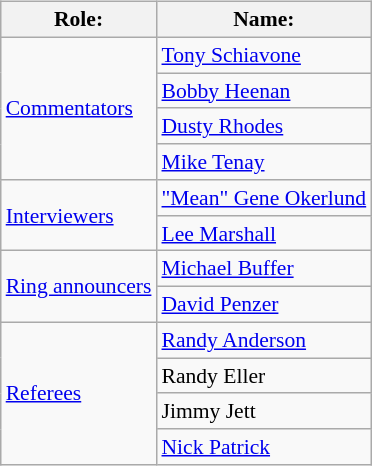<table class=wikitable style="font-size:90%; margin: 0.5em 0 0.5em 1em; float: right; clear: right;">
<tr>
<th>Role:</th>
<th>Name:</th>
</tr>
<tr>
<td rowspan=4><a href='#'>Commentators</a></td>
<td><a href='#'>Tony Schiavone</a></td>
</tr>
<tr>
<td><a href='#'>Bobby Heenan</a></td>
</tr>
<tr>
<td><a href='#'>Dusty Rhodes</a></td>
</tr>
<tr>
<td><a href='#'>Mike Tenay</a></td>
</tr>
<tr>
<td rowspan=2><a href='#'>Interviewers</a></td>
<td><a href='#'>"Mean" Gene Okerlund</a></td>
</tr>
<tr>
<td><a href='#'>Lee Marshall</a></td>
</tr>
<tr>
<td rowspan=2><a href='#'>Ring announcers</a></td>
<td><a href='#'>Michael Buffer</a></td>
</tr>
<tr>
<td><a href='#'>David Penzer</a></td>
</tr>
<tr>
<td rowspan=4><a href='#'>Referees</a></td>
<td><a href='#'>Randy Anderson</a></td>
</tr>
<tr>
<td>Randy Eller</td>
</tr>
<tr>
<td>Jimmy Jett</td>
</tr>
<tr>
<td><a href='#'>Nick Patrick</a></td>
</tr>
</table>
